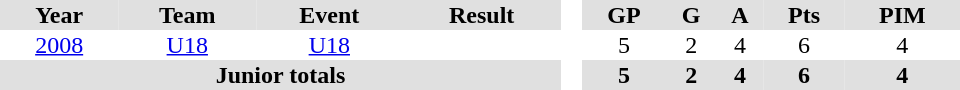<table border="0" cellpadding="1" cellspacing="0" style="text-align:center; width:40em">
<tr ALIGN="centre" bgcolor="#e0e0e0">
<th>Year</th>
<th>Team</th>
<th>Event</th>
<th>Result</th>
<th rowspan="99" bgcolor="#ffffff"> </th>
<th>GP</th>
<th>G</th>
<th>A</th>
<th>Pts</th>
<th>PIM</th>
</tr>
<tr>
<td><a href='#'>2008</a></td>
<td><a href='#'>U18</a></td>
<td><a href='#'>U18</a></td>
<td></td>
<td>5</td>
<td>2</td>
<td>4</td>
<td>6</td>
<td>4</td>
</tr>
<tr bgcolor="#e0e0e0">
<th colspan="4">Junior totals</th>
<th>5</th>
<th>2</th>
<th>4</th>
<th>6</th>
<th>4</th>
</tr>
</table>
